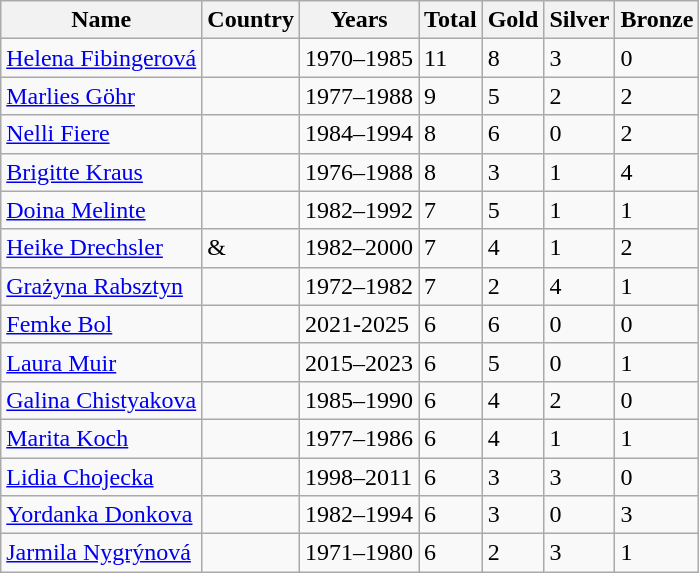<table class="wikitable sortable">
<tr>
<th>Name</th>
<th>Country</th>
<th>Years</th>
<th>Total</th>
<th>Gold</th>
<th>Silver</th>
<th>Bronze</th>
</tr>
<tr>
<td><a href='#'>Helena Fibingerová</a></td>
<td></td>
<td>1970–1985</td>
<td>11</td>
<td>8</td>
<td>3</td>
<td>0</td>
</tr>
<tr>
<td><a href='#'>Marlies Göhr</a></td>
<td></td>
<td>1977–1988</td>
<td>9</td>
<td>5</td>
<td>2</td>
<td>2</td>
</tr>
<tr>
<td><a href='#'>Nelli Fiere</a></td>
<td></td>
<td>1984–1994</td>
<td>8</td>
<td>6</td>
<td>0</td>
<td>2</td>
</tr>
<tr>
<td><a href='#'>Brigitte Kraus</a></td>
<td></td>
<td>1976–1988</td>
<td>8</td>
<td>3</td>
<td>1</td>
<td>4</td>
</tr>
<tr>
<td><a href='#'>Doina Melinte</a></td>
<td></td>
<td>1982–1992</td>
<td>7</td>
<td>5</td>
<td>1</td>
<td>1</td>
</tr>
<tr>
<td><a href='#'>Heike Drechsler</a></td>
<td> & </td>
<td>1982–2000</td>
<td>7</td>
<td>4</td>
<td>1</td>
<td>2</td>
</tr>
<tr>
<td><a href='#'>Grażyna Rabsztyn</a></td>
<td></td>
<td>1972–1982</td>
<td>7</td>
<td>2</td>
<td>4</td>
<td>1</td>
</tr>
<tr>
<td><a href='#'>Femke Bol</a></td>
<td></td>
<td>2021-2025</td>
<td>6</td>
<td>6</td>
<td>0</td>
<td>0</td>
</tr>
<tr>
<td><a href='#'>Laura Muir</a></td>
<td></td>
<td>2015–2023</td>
<td>6</td>
<td>5</td>
<td>0</td>
<td>1</td>
</tr>
<tr>
<td><a href='#'>Galina Chistyakova</a></td>
<td></td>
<td>1985–1990</td>
<td>6</td>
<td>4</td>
<td>2</td>
<td>0</td>
</tr>
<tr>
<td><a href='#'>Marita Koch</a></td>
<td></td>
<td>1977–1986</td>
<td>6</td>
<td>4</td>
<td>1</td>
<td>1</td>
</tr>
<tr>
<td><a href='#'>Lidia Chojecka</a></td>
<td></td>
<td>1998–2011</td>
<td>6</td>
<td>3</td>
<td>3</td>
<td>0</td>
</tr>
<tr>
<td><a href='#'>Yordanka Donkova</a></td>
<td></td>
<td>1982–1994</td>
<td>6</td>
<td>3</td>
<td>0</td>
<td>3</td>
</tr>
<tr>
<td><a href='#'>Jarmila Nygrýnová</a></td>
<td></td>
<td>1971–1980</td>
<td>6</td>
<td>2</td>
<td>3</td>
<td>1</td>
</tr>
</table>
